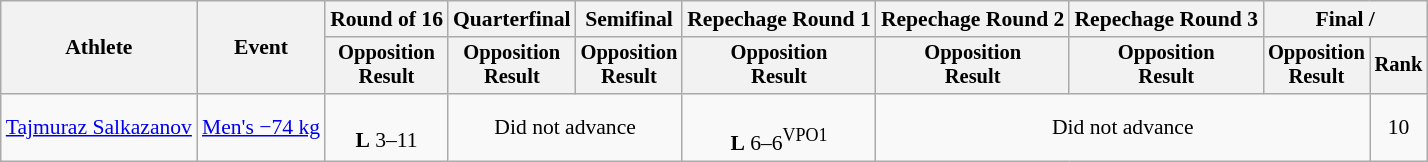<table class="wikitable" style="font-size:90%">
<tr>
<th rowspan=2>Athlete</th>
<th rowspan=2>Event</th>
<th>Round of 16</th>
<th>Quarterfinal</th>
<th>Semifinal</th>
<th>Repechage Round 1</th>
<th>Repechage Round 2</th>
<th>Repechage Round 3</th>
<th colspan=2>Final / </th>
</tr>
<tr style="font-size: 95%">
<th>Opposition<br>Result</th>
<th>Opposition<br>Result</th>
<th>Opposition<br>Result</th>
<th>Opposition<br>Result</th>
<th>Opposition<br>Result</th>
<th>Opposition<br>Result</th>
<th>Opposition<br>Result</th>
<th>Rank</th>
</tr>
<tr align=center>
<td align=left><a href='#'>Tajmuraz Salkazanov</a></td>
<td align=left><a href='#'>Men's −74 kg</a></td>
<td><br><strong>L</strong> 3–11</td>
<td colspan=2>Did not advance</td>
<td><br><strong>L</strong> 6–6<sup>VPO1</sup></td>
<td colspan=3>Did not advance</td>
<td>10</td>
</tr>
</table>
